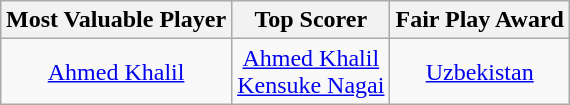<table class=wikitable style="text-align:center; margin:auto">
<tr>
<th>Most Valuable Player</th>
<th>Top Scorer</th>
<th>Fair Play Award</th>
</tr>
<tr>
<td> <a href='#'>Ahmed Khalil</a></td>
<td> <a href='#'>Ahmed Khalil</a> <br>  <a href='#'>Kensuke Nagai</a></td>
<td> <a href='#'>Uzbekistan</a></td>
</tr>
</table>
